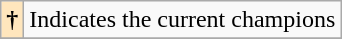<table class="wikitable">
<tr>
<th style="background-color:#FFE6BD">†</th>
<td>Indicates the current champions</td>
</tr>
<tr>
</tr>
</table>
